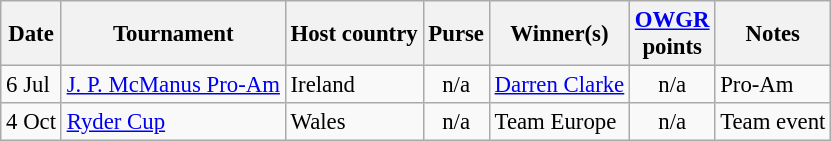<table class="wikitable" style="font-size:95%">
<tr>
<th>Date</th>
<th>Tournament</th>
<th>Host country</th>
<th>Purse</th>
<th>Winner(s)</th>
<th><a href='#'>OWGR</a><br>points</th>
<th>Notes</th>
</tr>
<tr>
<td>6 Jul</td>
<td><a href='#'>J. P. McManus Pro-Am</a></td>
<td>Ireland</td>
<td align=center>n/a</td>
<td> <a href='#'>Darren Clarke</a></td>
<td align=center>n/a</td>
<td>Pro-Am</td>
</tr>
<tr>
<td>4 Oct</td>
<td><a href='#'>Ryder Cup</a></td>
<td>Wales</td>
<td align=center>n/a</td>
<td> Team Europe</td>
<td align=center>n/a</td>
<td>Team event</td>
</tr>
</table>
